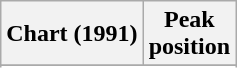<table class="wikitable sortable">
<tr>
<th align="left">Chart (1991)</th>
<th align="center">Peak<br>position</th>
</tr>
<tr>
</tr>
<tr>
</tr>
</table>
